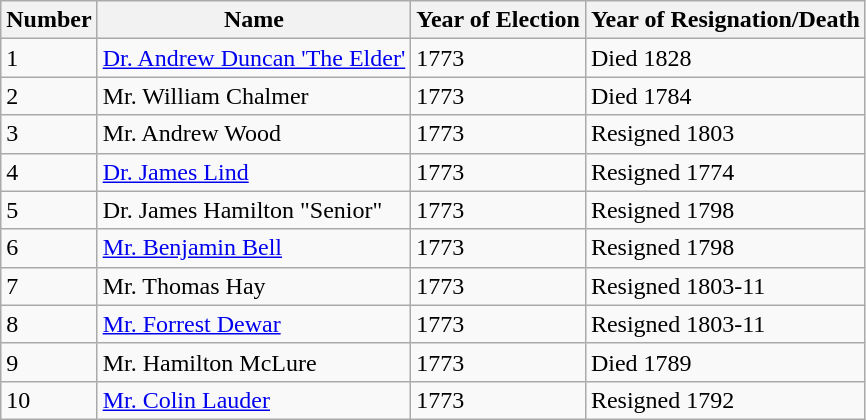<table class="wikitable">
<tr>
<th>Number</th>
<th>Name</th>
<th>Year of Election</th>
<th>Year of Resignation/Death</th>
</tr>
<tr>
<td>1</td>
<td><a href='#'>Dr. Andrew Duncan 'The Elder'</a></td>
<td>1773</td>
<td>Died 1828</td>
</tr>
<tr>
<td>2</td>
<td>Mr. William Chalmer</td>
<td>1773</td>
<td>Died 1784</td>
</tr>
<tr>
<td>3</td>
<td>Mr. Andrew Wood</td>
<td>1773</td>
<td>Resigned 1803</td>
</tr>
<tr>
<td>4</td>
<td><a href='#'>Dr. James Lind</a></td>
<td>1773</td>
<td>Resigned 1774</td>
</tr>
<tr>
<td>5</td>
<td>Dr. James Hamilton "Senior"</td>
<td>1773</td>
<td>Resigned 1798</td>
</tr>
<tr>
<td>6</td>
<td><a href='#'>Mr. Benjamin Bell</a></td>
<td>1773</td>
<td>Resigned 1798</td>
</tr>
<tr>
<td>7</td>
<td>Mr. Thomas Hay</td>
<td>1773</td>
<td>Resigned 1803-11</td>
</tr>
<tr>
<td>8</td>
<td><a href='#'>Mr. Forrest Dewar</a></td>
<td>1773</td>
<td>Resigned 1803-11</td>
</tr>
<tr>
<td>9</td>
<td>Mr. Hamilton McLure</td>
<td>1773</td>
<td>Died 1789</td>
</tr>
<tr>
<td>10</td>
<td><a href='#'>Mr. Colin Lauder</a></td>
<td>1773</td>
<td>Resigned 1792</td>
</tr>
</table>
